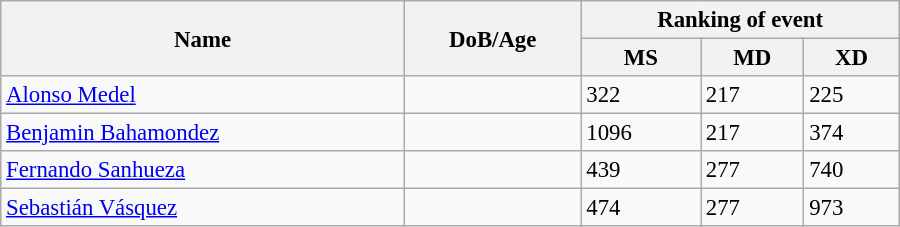<table class="wikitable" style="width:600px; font-size:95%;">
<tr>
<th rowspan="2" align="left">Name</th>
<th rowspan="2" align="left">DoB/Age</th>
<th colspan="3" align="center">Ranking of event</th>
</tr>
<tr>
<th align="center">MS</th>
<th>MD</th>
<th align="center">XD</th>
</tr>
<tr>
<td><a href='#'>Alonso Medel</a></td>
<td></td>
<td>322</td>
<td>217</td>
<td>225</td>
</tr>
<tr>
<td><a href='#'>Benjamin Bahamondez</a></td>
<td></td>
<td>1096</td>
<td>217</td>
<td>374</td>
</tr>
<tr>
<td><a href='#'>Fernando Sanhueza</a></td>
<td></td>
<td>439</td>
<td>277</td>
<td>740</td>
</tr>
<tr>
<td><a href='#'>Sebastián Vásquez</a></td>
<td></td>
<td>474</td>
<td>277</td>
<td>973</td>
</tr>
</table>
